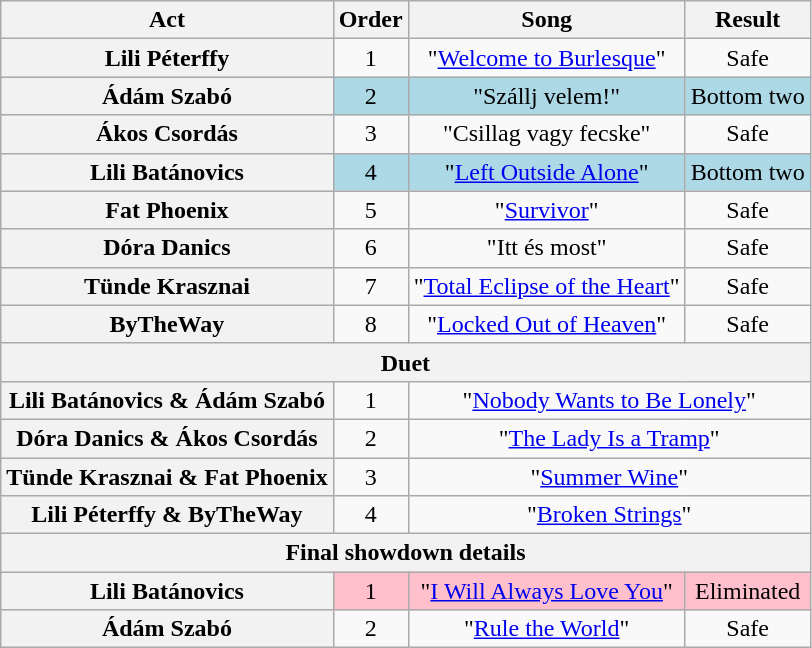<table class="wikitable" style="text-align:center;">
<tr>
<th scope="col">Act</th>
<th scope="col">Order</th>
<th scope="col">Song</th>
<th scope="col">Result</th>
</tr>
<tr>
<th scope="row">Lili Péterffy</th>
<td>1</td>
<td>"<a href='#'>Welcome to Burlesque</a>"</td>
<td>Safe</td>
</tr>
<tr bgcolor="lightblue">
<th scope="row">Ádám Szabó</th>
<td>2</td>
<td>"Szállj velem!"</td>
<td>Bottom two</td>
</tr>
<tr>
<th scope="row">Ákos Csordás</th>
<td>3</td>
<td>"Csillag vagy fecske"</td>
<td>Safe</td>
</tr>
<tr bgcolor="lightblue">
<th scope="row">Lili Batánovics</th>
<td>4</td>
<td>"<a href='#'>Left Outside Alone</a>"</td>
<td>Bottom two</td>
</tr>
<tr>
<th scope="row">Fat Phoenix</th>
<td>5</td>
<td>"<a href='#'>Survivor</a>"</td>
<td>Safe</td>
</tr>
<tr>
<th scope="row">Dóra Danics</th>
<td>6</td>
<td>"Itt és most"</td>
<td>Safe</td>
</tr>
<tr>
<th scope="row">Tünde Krasznai</th>
<td>7</td>
<td>"<a href='#'>Total Eclipse of the Heart</a>"</td>
<td>Safe</td>
</tr>
<tr>
<th scope="row">ByTheWay</th>
<td>8</td>
<td>"<a href='#'>Locked Out of Heaven</a>"</td>
<td>Safe</td>
</tr>
<tr>
<th scope="col" colspan="7">Duet</th>
</tr>
<tr>
<th scope="row">Lili Batánovics & Ádám Szabó</th>
<td>1</td>
<td colspan="2">"<a href='#'>Nobody Wants to Be Lonely</a>"</td>
</tr>
<tr>
<th scope="row">Dóra Danics & Ákos Csordás</th>
<td>2</td>
<td colspan="2">"<a href='#'>The Lady Is a Tramp</a>"</td>
</tr>
<tr>
<th scope="row">Tünde Krasznai & Fat Phoenix</th>
<td>3</td>
<td colspan="2">"<a href='#'>Summer Wine</a>"</td>
</tr>
<tr>
<th scope="row">Lili Péterffy & ByTheWay</th>
<td>4</td>
<td colspan="2">"<a href='#'>Broken Strings</a>"</td>
</tr>
<tr>
<th scope="col" colspan="7">Final showdown details</th>
</tr>
<tr bgcolor="pink">
<th scope="row">Lili Batánovics</th>
<td>1</td>
<td>"<a href='#'>I Will Always Love You</a>"</td>
<td>Eliminated</td>
</tr>
<tr>
<th scope="row">Ádám Szabó</th>
<td>2</td>
<td>"<a href='#'>Rule the World</a>"</td>
<td>Safe</td>
</tr>
</table>
